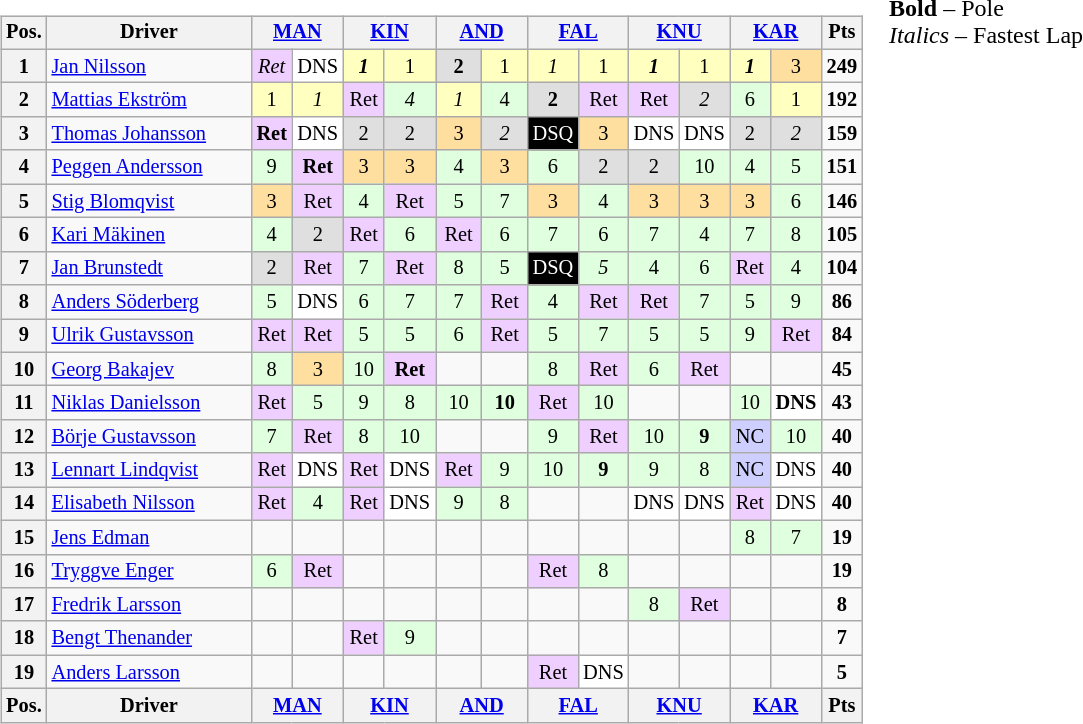<table>
<tr>
<td><br><table class="wikitable" style="font-size:85%; text-align:center">
<tr valign="top">
<th width="20" valign="middle">Pos.</th>
<th width="130" valign="middle">Driver</th>
<th width="55" colspan="2"><a href='#'>MAN</a></th>
<th width="55" colspan="2"><a href='#'>KIN</a></th>
<th width="55" colspan="2"><a href='#'>AND</a></th>
<th width="55" colspan="2"><a href='#'>FAL</a></th>
<th width="55" colspan="2"><a href='#'>KNU</a></th>
<th width="55" colspan="2"><a href='#'>KAR</a></th>
<th width="20" valign="middle">Pts</th>
</tr>
<tr>
<th>1</th>
<td align="left"> <a href='#'>Jan Nilsson</a></td>
<td style="background:#efcfff;"><em>Ret</em></td>
<td style="background:#ffffff;">DNS</td>
<td style="background:#ffffbf;" width="20"><strong><em>1</em></strong></td>
<td style="background:#ffffbf;" width="20">1</td>
<td style="background:#dfdfdf;"><strong>2</strong></td>
<td style="background:#ffffbf;" width="20">1</td>
<td style="background:#ffffbf;" width="20"><em>1</em></td>
<td style="background:#ffffbf;" width="20">1</td>
<td style="background:#ffffbf;" width="20"><strong><em>1</em></strong></td>
<td style="background:#ffffbf;" width="20">1</td>
<td style="background:#ffffbf;" width="20"><strong><em>1</em></strong></td>
<td style="background:#ffdf9f;">3</td>
<td><strong>249</strong></td>
</tr>
<tr>
<th>2</th>
<td align="left"> <a href='#'>Mattias Ekström</a></td>
<td style="background:#ffffbf;" width="20">1</td>
<td style="background:#ffffbf;" width="20"><em>1</em></td>
<td style="background:#efcfff;">Ret</td>
<td style="background:#dfffdf;"><em>4</em></td>
<td style="background:#ffffbf;" width="20"><em>1</em></td>
<td style="background:#dfffdf;">4</td>
<td style="background:#dfdfdf;"><strong>2</strong></td>
<td style="background:#efcfff;">Ret</td>
<td style="background:#efcfff;">Ret</td>
<td style="background:#dfdfdf;"><em>2</em></td>
<td style="background:#dfffdf;">6</td>
<td style="background:#ffffbf;" width="20">1</td>
<td><strong>192</strong></td>
</tr>
<tr>
<th>3</th>
<td align="left"> <a href='#'>Thomas Johansson</a></td>
<td style="background:#efcfff;"><strong>Ret</strong></td>
<td style="background:#ffffff;">DNS</td>
<td style="background:#dfdfdf;">2</td>
<td style="background:#dfdfdf;">2</td>
<td style="background:#ffdf9f;">3</td>
<td style="background:#dfdfdf;"><em>2</em></td>
<td style="background:#000000; color:white">DSQ</td>
<td style="background:#ffdf9f;">3</td>
<td style="background:#ffffff;">DNS</td>
<td style="background:#ffffff;">DNS</td>
<td style="background:#dfdfdf;">2</td>
<td style="background:#dfdfdf;"><em>2</em></td>
<td><strong>159</strong></td>
</tr>
<tr>
<th>4</th>
<td align="left"> <a href='#'>Peggen Andersson</a></td>
<td style="background:#dfffdf;">9</td>
<td style="background:#efcfff;"><strong>Ret</strong></td>
<td style="background:#ffdf9f;">3</td>
<td style="background:#ffdf9f;">3</td>
<td style="background:#dfffdf;">4</td>
<td style="background:#ffdf9f;">3</td>
<td style="background:#dfffdf;">6</td>
<td style="background:#dfdfdf;">2</td>
<td style="background:#dfdfdf;">2</td>
<td style="background:#dfffdf;">10</td>
<td style="background:#dfffdf;">4</td>
<td style="background:#dfffdf;">5</td>
<td><strong>151</strong></td>
</tr>
<tr>
<th>5</th>
<td align="left"> <a href='#'>Stig Blomqvist</a></td>
<td style="background:#ffdf9f;">3</td>
<td style="background:#efcfff;">Ret</td>
<td style="background:#dfffdf;">4</td>
<td style="background:#efcfff;">Ret</td>
<td style="background:#dfffdf;">5</td>
<td style="background:#dfffdf;">7</td>
<td style="background:#ffdf9f;">3</td>
<td style="background:#dfffdf;">4</td>
<td style="background:#ffdf9f;">3</td>
<td style="background:#ffdf9f;">3</td>
<td style="background:#ffdf9f;">3</td>
<td style="background:#dfffdf;">6</td>
<td><strong>146</strong></td>
</tr>
<tr>
<th>6</th>
<td align="left"> <a href='#'>Kari Mäkinen</a></td>
<td style="background:#dfffdf;">4</td>
<td style="background:#dfdfdf;">2</td>
<td style="background:#efcfff;">Ret</td>
<td style="background:#dfffdf;">6</td>
<td style="background:#efcfff;">Ret</td>
<td style="background:#dfffdf;">6</td>
<td style="background:#dfffdf;">7</td>
<td style="background:#dfffdf;">6</td>
<td style="background:#dfffdf;">7</td>
<td style="background:#dfffdf;">4</td>
<td style="background:#dfffdf;">7</td>
<td style="background:#dfffdf;">8</td>
<td><strong>105</strong></td>
</tr>
<tr>
<th>7</th>
<td align="left"> <a href='#'>Jan Brunstedt</a></td>
<td style="background:#dfdfdf;">2</td>
<td style="background:#efcfff;">Ret</td>
<td style="background:#dfffdf;">7</td>
<td style="background:#efcfff;">Ret</td>
<td style="background:#dfffdf;">8</td>
<td style="background:#dfffdf;">5</td>
<td style="background:#000000; color:white">DSQ</td>
<td style="background:#dfffdf;"><em>5</em></td>
<td style="background:#dfffdf;">4</td>
<td style="background:#dfffdf;">6</td>
<td style="background:#efcfff;">Ret</td>
<td style="background:#dfffdf;">4</td>
<td><strong>104</strong></td>
</tr>
<tr>
<th>8</th>
<td align="left"> <a href='#'>Anders Söderberg</a></td>
<td style="background:#dfffdf;">5</td>
<td style="background:#ffffff;">DNS</td>
<td style="background:#dfffdf;">6</td>
<td style="background:#dfffdf;">7</td>
<td style="background:#dfffdf;">7</td>
<td style="background:#efcfff;">Ret</td>
<td style="background:#dfffdf;">4</td>
<td style="background:#efcfff;">Ret</td>
<td style="background:#efcfff;">Ret</td>
<td style="background:#dfffdf;">7</td>
<td style="background:#dfffdf;">5</td>
<td style="background:#dfffdf;">9</td>
<td><strong>86</strong></td>
</tr>
<tr>
<th>9</th>
<td align="left"> <a href='#'>Ulrik Gustavsson</a></td>
<td style="background:#efcfff;">Ret</td>
<td style="background:#efcfff;">Ret</td>
<td style="background:#dfffdf;">5</td>
<td style="background:#dfffdf;">5</td>
<td style="background:#dfffdf;">6</td>
<td style="background:#efcfff;">Ret</td>
<td style="background:#dfffdf;">5</td>
<td style="background:#dfffdf;">7</td>
<td style="background:#dfffdf;">5</td>
<td style="background:#dfffdf;">5</td>
<td style="background:#dfffdf;">9</td>
<td style="background:#efcfff;">Ret</td>
<td><strong>84</strong></td>
</tr>
<tr>
<th>10</th>
<td align="left"> <a href='#'>Georg Bakajev</a></td>
<td style="background:#dfffdf;">8</td>
<td style="background:#ffdf9f;">3</td>
<td style="background:#dfffdf;">10</td>
<td style="background:#efcfff;"><strong>Ret</strong></td>
<td></td>
<td></td>
<td style="background:#dfffdf;">8</td>
<td style="background:#efcfff;">Ret</td>
<td style="background:#dfffdf;">6</td>
<td style="background:#efcfff;">Ret</td>
<td></td>
<td></td>
<td><strong>45</strong></td>
</tr>
<tr>
<th>11</th>
<td align="left"> <a href='#'>Niklas Danielsson</a></td>
<td style="background:#efcfff;">Ret</td>
<td style="background:#dfffdf;">5</td>
<td style="background:#dfffdf;">9</td>
<td style="background:#dfffdf;">8</td>
<td style="background:#dfffdf;">10</td>
<td style="background:#dfffdf;"><strong>10</strong></td>
<td style="background:#efcfff;">Ret</td>
<td style="background:#dfffdf;">10</td>
<td></td>
<td></td>
<td style="background:#dfffdf;">10</td>
<td style="background:#ffffff;"><strong>DNS</strong></td>
<td><strong>43</strong></td>
</tr>
<tr>
<th>12</th>
<td align="left"> <a href='#'>Börje Gustavsson</a></td>
<td style="background:#dfffdf;">7</td>
<td style="background:#efcfff;">Ret</td>
<td style="background:#dfffdf;">8</td>
<td style="background:#dfffdf;">10</td>
<td></td>
<td></td>
<td style="background:#dfffdf;">9</td>
<td style="background:#efcfff;">Ret</td>
<td style="background:#dfffdf;">10</td>
<td style="background:#dfffdf;"><strong>9</strong></td>
<td style="background:#cfcfff;">NC</td>
<td style="background:#dfffdf;">10</td>
<td><strong>40</strong></td>
</tr>
<tr>
<th>13</th>
<td align="left"> <a href='#'>Lennart Lindqvist</a></td>
<td style="background:#efcfff;">Ret</td>
<td style="background:#ffffff;">DNS</td>
<td style="background:#efcfff;">Ret</td>
<td style="background:#ffffff;">DNS</td>
<td style="background:#efcfff;">Ret</td>
<td style="background:#dfffdf;">9</td>
<td style="background:#dfffdf;">10</td>
<td style="background:#dfffdf;"><strong>9</strong></td>
<td style="background:#dfffdf;">9</td>
<td style="background:#dfffdf;">8</td>
<td style="background:#cfcfff;">NC</td>
<td style="background:#ffffff;">DNS</td>
<td><strong>40</strong></td>
</tr>
<tr>
<th>14</th>
<td align="left"> <a href='#'>Elisabeth Nilsson</a></td>
<td style="background:#efcfff;">Ret</td>
<td style="background:#dfffdf;">4</td>
<td style="background:#efcfff;">Ret</td>
<td style="background:#ffffff;">DNS</td>
<td style="background:#dfffdf;">9</td>
<td style="background:#dfffdf;">8</td>
<td></td>
<td></td>
<td style="background:#ffffff;">DNS</td>
<td style="background:#ffffff;">DNS</td>
<td style="background:#efcfff;">Ret</td>
<td style="background:#ffffff;">DNS</td>
<td><strong>40</strong></td>
</tr>
<tr>
<th>15</th>
<td align="left"> <a href='#'>Jens Edman</a></td>
<td></td>
<td></td>
<td></td>
<td></td>
<td></td>
<td></td>
<td></td>
<td></td>
<td></td>
<td></td>
<td style="background:#dfffdf;">8</td>
<td style="background:#dfffdf;">7</td>
<td><strong>19</strong></td>
</tr>
<tr>
<th>16</th>
<td align="left"> <a href='#'>Tryggve Enger</a></td>
<td style="background:#dfffdf;">6</td>
<td style="background:#efcfff;">Ret</td>
<td></td>
<td></td>
<td></td>
<td></td>
<td style="background:#efcfff;">Ret</td>
<td style="background:#dfffdf;">8</td>
<td></td>
<td></td>
<td></td>
<td></td>
<td><strong>19</strong></td>
</tr>
<tr>
<th>17</th>
<td align="left"> <a href='#'>Fredrik Larsson</a></td>
<td></td>
<td></td>
<td></td>
<td></td>
<td></td>
<td></td>
<td></td>
<td></td>
<td style="background:#dfffdf;">8</td>
<td style="background:#efcfff;">Ret</td>
<td></td>
<td></td>
<td><strong>8</strong></td>
</tr>
<tr>
<th>18</th>
<td align="left"> <a href='#'>Bengt Thenander</a></td>
<td></td>
<td></td>
<td style="background:#efcfff;">Ret</td>
<td style="background:#dfffdf;">9</td>
<td></td>
<td></td>
<td></td>
<td></td>
<td></td>
<td></td>
<td></td>
<td></td>
<td><strong>7</strong></td>
</tr>
<tr>
<th>19</th>
<td align="left"> <a href='#'>Anders Larsson</a></td>
<td></td>
<td></td>
<td></td>
<td></td>
<td></td>
<td></td>
<td style="background:#efcfff;">Ret</td>
<td style="background:#ffffff;">DNS</td>
<td></td>
<td></td>
<td></td>
<td></td>
<td><strong>5</strong></td>
</tr>
<tr>
<th width="20" valign="middle">Pos.</th>
<th width="130" valign="middle">Driver</th>
<th width="55" colspan="2"><a href='#'>MAN</a></th>
<th width="55" colspan="2"><a href='#'>KIN</a></th>
<th width="55" colspan="2"><a href='#'>AND</a></th>
<th width="55" colspan="2"><a href='#'>FAL</a></th>
<th width="55" colspan="2"><a href='#'>KNU</a></th>
<th width="55" colspan="2"><a href='#'>KAR</a></th>
<th width="20" valign="middle">Pts</th>
</tr>
</table>
</td>
<td valign="top"><br>
<span><strong>Bold</strong> – Pole<br>
<em>Italics</em> – Fastest Lap</span></td>
</tr>
</table>
